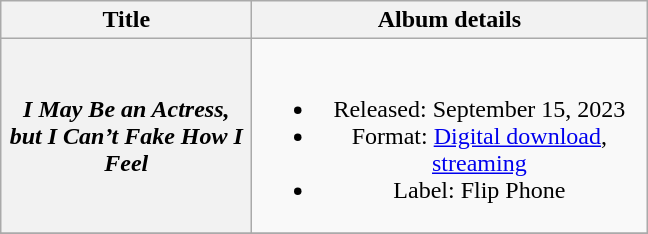<table class="wikitable plainrowheaders" style="text-align:center;">
<tr>
<th scope="col" style="width:10em;">Title</th>
<th scope="col" style="width:16em;">Album details</th>
</tr>
<tr>
<th scope="row"><em>I May Be an Actress, but I Can’t Fake How I Feel</em></th>
<td><br><ul><li>Released: September 15, 2023</li><li>Format: <a href='#'>Digital download</a>, <a href='#'>streaming</a></li><li>Label: Flip Phone</li></ul></td>
</tr>
<tr>
</tr>
</table>
